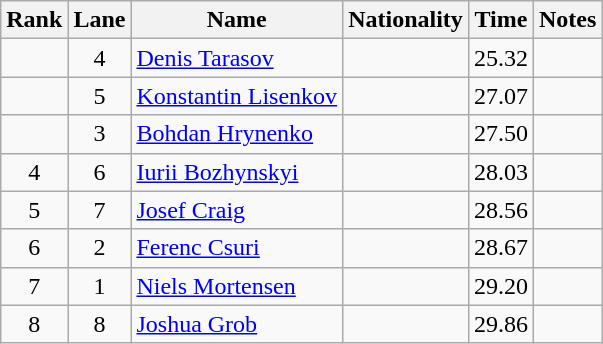<table class="wikitable sortable" style="text-align:center">
<tr>
<th>Rank</th>
<th>Lane</th>
<th>Name</th>
<th>Nationality</th>
<th>Time</th>
<th>Notes</th>
</tr>
<tr>
<td></td>
<td>4</td>
<td align=left><a href='#'>Denis Tarasov</a></td>
<td align=left></td>
<td>25.32</td>
<td></td>
</tr>
<tr>
<td></td>
<td>5</td>
<td align=left><a href='#'>Konstantin Lisenkov</a></td>
<td align=left></td>
<td>27.07</td>
<td></td>
</tr>
<tr>
<td></td>
<td>3</td>
<td align=left><a href='#'>Bohdan Hrynenko</a></td>
<td align=left></td>
<td>27.50</td>
<td></td>
</tr>
<tr>
<td>4</td>
<td>6</td>
<td align=left><a href='#'>Iurii Bozhynskyi</a></td>
<td align=left></td>
<td>28.03</td>
<td></td>
</tr>
<tr>
<td>5</td>
<td>7</td>
<td align=left><a href='#'>Josef Craig</a></td>
<td align=left></td>
<td>28.56</td>
<td></td>
</tr>
<tr>
<td>6</td>
<td>2</td>
<td align=left><a href='#'>Ferenc Csuri</a></td>
<td align=left></td>
<td>28.67</td>
<td></td>
</tr>
<tr>
<td>7</td>
<td>1</td>
<td align=left><a href='#'>Niels Mortensen</a></td>
<td align=left></td>
<td>29.20</td>
<td></td>
</tr>
<tr>
<td>8</td>
<td>8</td>
<td align=left><a href='#'>Joshua Grob</a></td>
<td align=left></td>
<td>29.86</td>
<td></td>
</tr>
</table>
